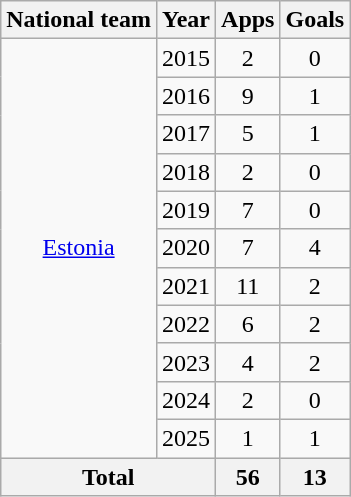<table class=wikitable style=text-align:center>
<tr>
<th>National team</th>
<th>Year</th>
<th>Apps</th>
<th>Goals</th>
</tr>
<tr>
<td rowspan=11><a href='#'>Estonia</a></td>
<td>2015</td>
<td>2</td>
<td>0</td>
</tr>
<tr>
<td>2016</td>
<td>9</td>
<td>1</td>
</tr>
<tr>
<td>2017</td>
<td>5</td>
<td>1</td>
</tr>
<tr>
<td>2018</td>
<td>2</td>
<td>0</td>
</tr>
<tr>
<td>2019</td>
<td>7</td>
<td>0</td>
</tr>
<tr>
<td>2020</td>
<td>7</td>
<td>4</td>
</tr>
<tr>
<td>2021</td>
<td>11</td>
<td>2</td>
</tr>
<tr>
<td>2022</td>
<td>6</td>
<td>2</td>
</tr>
<tr>
<td>2023</td>
<td>4</td>
<td>2</td>
</tr>
<tr>
<td>2024</td>
<td>2</td>
<td>0</td>
</tr>
<tr>
<td>2025</td>
<td>1</td>
<td>1</td>
</tr>
<tr>
<th colspan=2>Total</th>
<th>56</th>
<th>13</th>
</tr>
</table>
